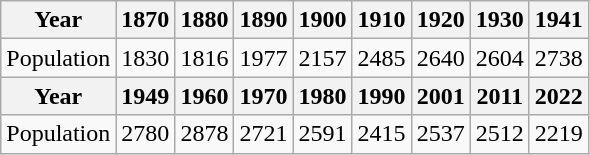<table class="wikitable">
<tr>
<th>Year</th>
<th>1870</th>
<th>1880</th>
<th>1890</th>
<th>1900</th>
<th>1910</th>
<th>1920</th>
<th>1930</th>
<th>1941</th>
</tr>
<tr>
<td>Population</td>
<td>1830</td>
<td>1816</td>
<td>1977</td>
<td>2157</td>
<td>2485</td>
<td>2640</td>
<td>2604</td>
<td>2738</td>
</tr>
<tr>
<th>Year</th>
<th>1949</th>
<th>1960</th>
<th>1970</th>
<th>1980</th>
<th>1990</th>
<th>2001</th>
<th>2011</th>
<th>2022</th>
</tr>
<tr>
<td>Population</td>
<td>2780</td>
<td>2878</td>
<td>2721</td>
<td>2591</td>
<td>2415</td>
<td>2537</td>
<td>2512</td>
<td>2219</td>
</tr>
</table>
